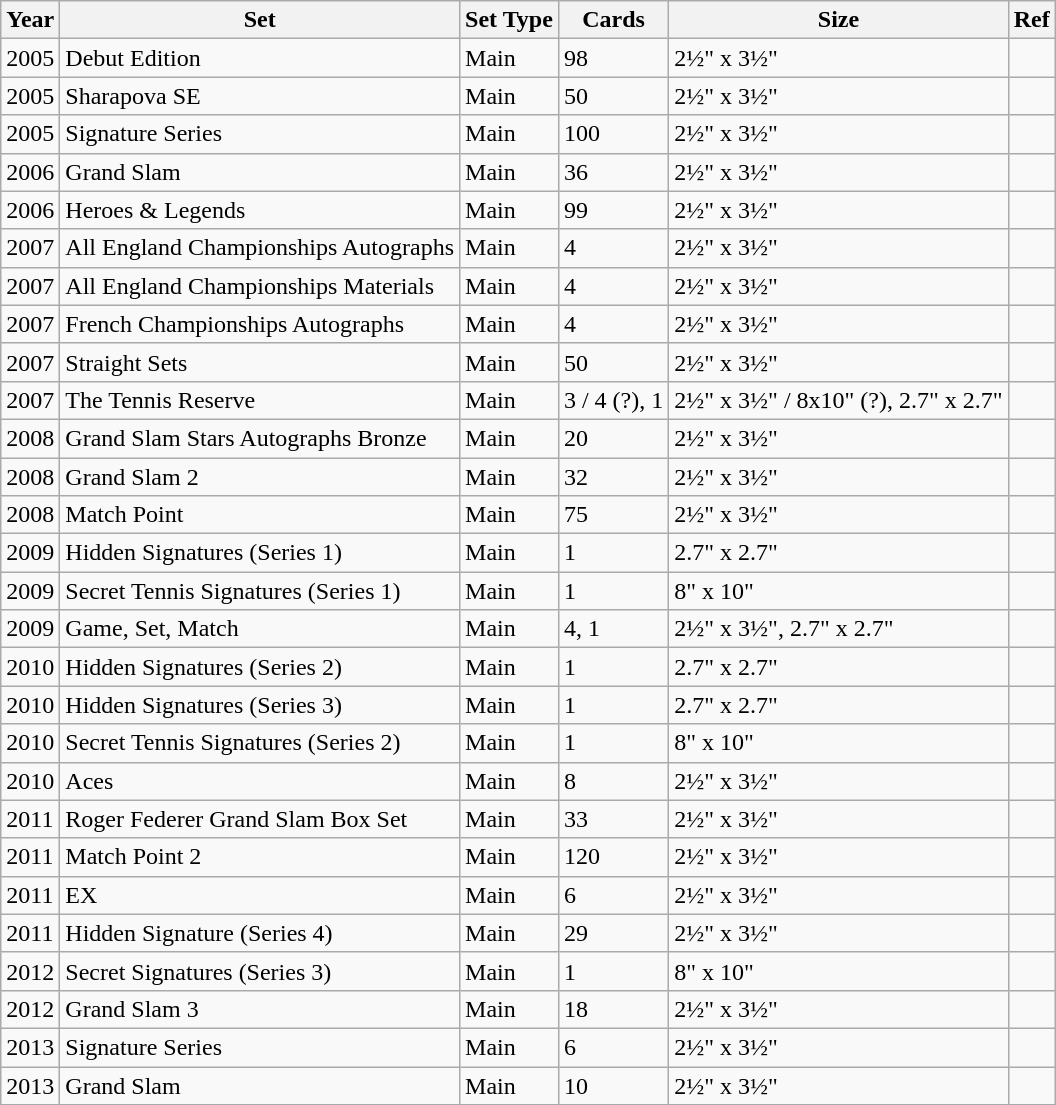<table class="wikitable">
<tr>
<th>Year</th>
<th>Set</th>
<th>Set Type</th>
<th>Cards</th>
<th>Size</th>
<th>Ref</th>
</tr>
<tr>
<td>2005</td>
<td>Debut Edition</td>
<td>Main</td>
<td>98</td>
<td>2½" x 3½"</td>
<td></td>
</tr>
<tr>
<td>2005</td>
<td>Sharapova SE</td>
<td>Main</td>
<td>50</td>
<td>2½" x 3½"</td>
<td></td>
</tr>
<tr>
<td>2005</td>
<td>Signature Series</td>
<td>Main</td>
<td>100</td>
<td>2½" x 3½"</td>
<td></td>
</tr>
<tr>
<td>2006</td>
<td>Grand Slam</td>
<td>Main</td>
<td>36</td>
<td>2½" x 3½"</td>
<td></td>
</tr>
<tr>
<td>2006</td>
<td>Heroes & Legends</td>
<td>Main</td>
<td>99</td>
<td>2½" x 3½"</td>
<td></td>
</tr>
<tr>
<td>2007</td>
<td>All England Championships Autographs</td>
<td>Main</td>
<td>4</td>
<td>2½" x 3½"</td>
<td></td>
</tr>
<tr>
<td>2007</td>
<td>All England Championships Materials</td>
<td>Main</td>
<td>4</td>
<td>2½" x 3½"</td>
<td></td>
</tr>
<tr>
<td>2007</td>
<td>French Championships Autographs</td>
<td>Main</td>
<td>4</td>
<td>2½" x 3½"</td>
<td></td>
</tr>
<tr>
<td>2007</td>
<td>Straight Sets</td>
<td>Main</td>
<td>50</td>
<td>2½" x 3½"</td>
<td></td>
</tr>
<tr>
<td>2007</td>
<td>The Tennis Reserve</td>
<td>Main</td>
<td>3 / 4 (?), 1</td>
<td>2½" x 3½" / 8x10" (?), 2.7" x 2.7"</td>
<td></td>
</tr>
<tr>
<td>2008</td>
<td>Grand Slam Stars Autographs Bronze</td>
<td>Main</td>
<td>20</td>
<td>2½" x 3½"</td>
<td></td>
</tr>
<tr>
<td>2008</td>
<td>Grand Slam 2</td>
<td>Main</td>
<td>32</td>
<td>2½" x 3½"</td>
<td></td>
</tr>
<tr>
<td>2008</td>
<td>Match Point</td>
<td>Main</td>
<td>75</td>
<td>2½" x 3½"</td>
<td></td>
</tr>
<tr>
<td>2009</td>
<td>Hidden Signatures (Series 1)</td>
<td>Main</td>
<td>1</td>
<td>2.7" x 2.7"</td>
<td></td>
</tr>
<tr>
<td>2009</td>
<td>Secret Tennis Signatures (Series 1)</td>
<td>Main</td>
<td>1</td>
<td>8" x 10"</td>
<td></td>
</tr>
<tr>
<td>2009</td>
<td>Game, Set, Match</td>
<td>Main</td>
<td>4, 1</td>
<td>2½" x 3½", 2.7" x 2.7"</td>
<td></td>
</tr>
<tr>
<td>2010</td>
<td>Hidden Signatures (Series 2)</td>
<td>Main</td>
<td>1</td>
<td>2.7" x 2.7"</td>
<td></td>
</tr>
<tr>
<td>2010</td>
<td>Hidden Signatures (Series 3)</td>
<td>Main</td>
<td>1</td>
<td>2.7" x 2.7"</td>
<td></td>
</tr>
<tr>
<td>2010</td>
<td>Secret Tennis Signatures (Series 2)</td>
<td>Main</td>
<td>1</td>
<td>8" x 10"</td>
<td></td>
</tr>
<tr>
<td>2010</td>
<td>Aces</td>
<td>Main</td>
<td>8</td>
<td>2½" x 3½"</td>
<td></td>
</tr>
<tr>
<td>2011</td>
<td>Roger Federer Grand Slam Box Set</td>
<td>Main</td>
<td>33</td>
<td>2½" x 3½"</td>
<td></td>
</tr>
<tr>
<td>2011</td>
<td>Match Point 2</td>
<td>Main</td>
<td>120</td>
<td>2½" x 3½"</td>
<td></td>
</tr>
<tr>
<td>2011</td>
<td>EX</td>
<td>Main</td>
<td>6</td>
<td>2½" x 3½"</td>
<td></td>
</tr>
<tr>
<td>2011</td>
<td>Hidden Signature (Series 4)</td>
<td>Main</td>
<td>29</td>
<td>2½" x 3½"</td>
<td></td>
</tr>
<tr>
<td>2012</td>
<td>Secret Signatures (Series 3)</td>
<td>Main</td>
<td>1</td>
<td>8" x 10"</td>
<td></td>
</tr>
<tr>
<td>2012</td>
<td>Grand Slam 3</td>
<td>Main</td>
<td>18</td>
<td>2½" x 3½"</td>
<td></td>
</tr>
<tr>
<td>2013</td>
<td>Signature Series</td>
<td>Main</td>
<td>6</td>
<td>2½" x 3½"</td>
<td></td>
</tr>
<tr>
<td>2013</td>
<td>Grand Slam</td>
<td>Main</td>
<td>10</td>
<td>2½" x 3½"</td>
<td></td>
</tr>
<tr>
</tr>
</table>
